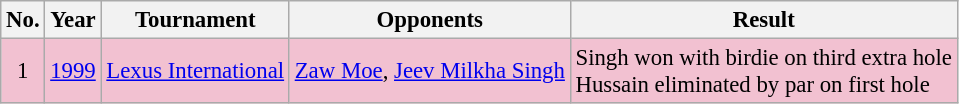<table class="wikitable" style="font-size:95%;">
<tr>
<th>No.</th>
<th>Year</th>
<th>Tournament</th>
<th>Opponents</th>
<th>Result</th>
</tr>
<tr style="background:#F2C1D1;">
<td align=center>1</td>
<td><a href='#'>1999</a></td>
<td><a href='#'>Lexus International</a></td>
<td> <a href='#'>Zaw Moe</a>,  <a href='#'>Jeev Milkha Singh</a></td>
<td>Singh won with birdie on third extra hole<br>Hussain eliminated by par on first hole</td>
</tr>
</table>
